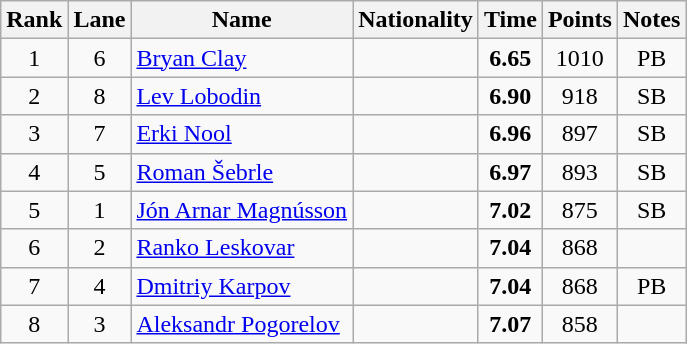<table class="wikitable sortable" style="text-align:center">
<tr>
<th>Rank</th>
<th>Lane</th>
<th>Name</th>
<th>Nationality</th>
<th>Time</th>
<th>Points</th>
<th>Notes</th>
</tr>
<tr>
<td>1</td>
<td>6</td>
<td align="left"><a href='#'>Bryan Clay</a></td>
<td align=left></td>
<td><strong>6.65</strong></td>
<td>1010</td>
<td>PB</td>
</tr>
<tr>
<td>2</td>
<td>8</td>
<td align="left"><a href='#'>Lev Lobodin</a></td>
<td align=left></td>
<td><strong>6.90</strong></td>
<td>918</td>
<td>SB</td>
</tr>
<tr>
<td>3</td>
<td>7</td>
<td align="left"><a href='#'>Erki Nool</a></td>
<td align=left></td>
<td><strong>6.96</strong></td>
<td>897</td>
<td>SB</td>
</tr>
<tr>
<td>4</td>
<td>5</td>
<td align="left"><a href='#'>Roman Šebrle</a></td>
<td align=left></td>
<td><strong>6.97</strong></td>
<td>893</td>
<td>SB</td>
</tr>
<tr>
<td>5</td>
<td>1</td>
<td align="left"><a href='#'>Jón Arnar Magnússon</a></td>
<td align=left></td>
<td><strong>7.02</strong></td>
<td>875</td>
<td>SB</td>
</tr>
<tr>
<td>6</td>
<td>2</td>
<td align="left"><a href='#'>Ranko Leskovar</a></td>
<td align=left></td>
<td><strong>7.04</strong></td>
<td>868</td>
<td></td>
</tr>
<tr>
<td>7</td>
<td>4</td>
<td align="left"><a href='#'>Dmitriy Karpov</a></td>
<td align=left></td>
<td><strong>7.04</strong></td>
<td>868</td>
<td>PB</td>
</tr>
<tr>
<td>8</td>
<td>3</td>
<td align="left"><a href='#'>Aleksandr Pogorelov</a></td>
<td align=left></td>
<td><strong>7.07</strong></td>
<td>858</td>
<td></td>
</tr>
</table>
